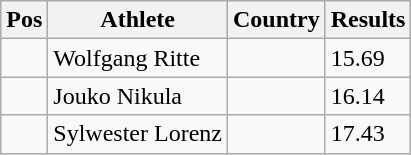<table class="wikitable">
<tr>
<th>Pos</th>
<th>Athlete</th>
<th>Country</th>
<th>Results</th>
</tr>
<tr>
<td align="center"></td>
<td>Wolfgang Ritte</td>
<td></td>
<td>15.69</td>
</tr>
<tr>
<td align="center"></td>
<td>Jouko Nikula</td>
<td></td>
<td>16.14</td>
</tr>
<tr>
<td align="center"></td>
<td>Sylwester Lorenz</td>
<td></td>
<td>17.43</td>
</tr>
</table>
